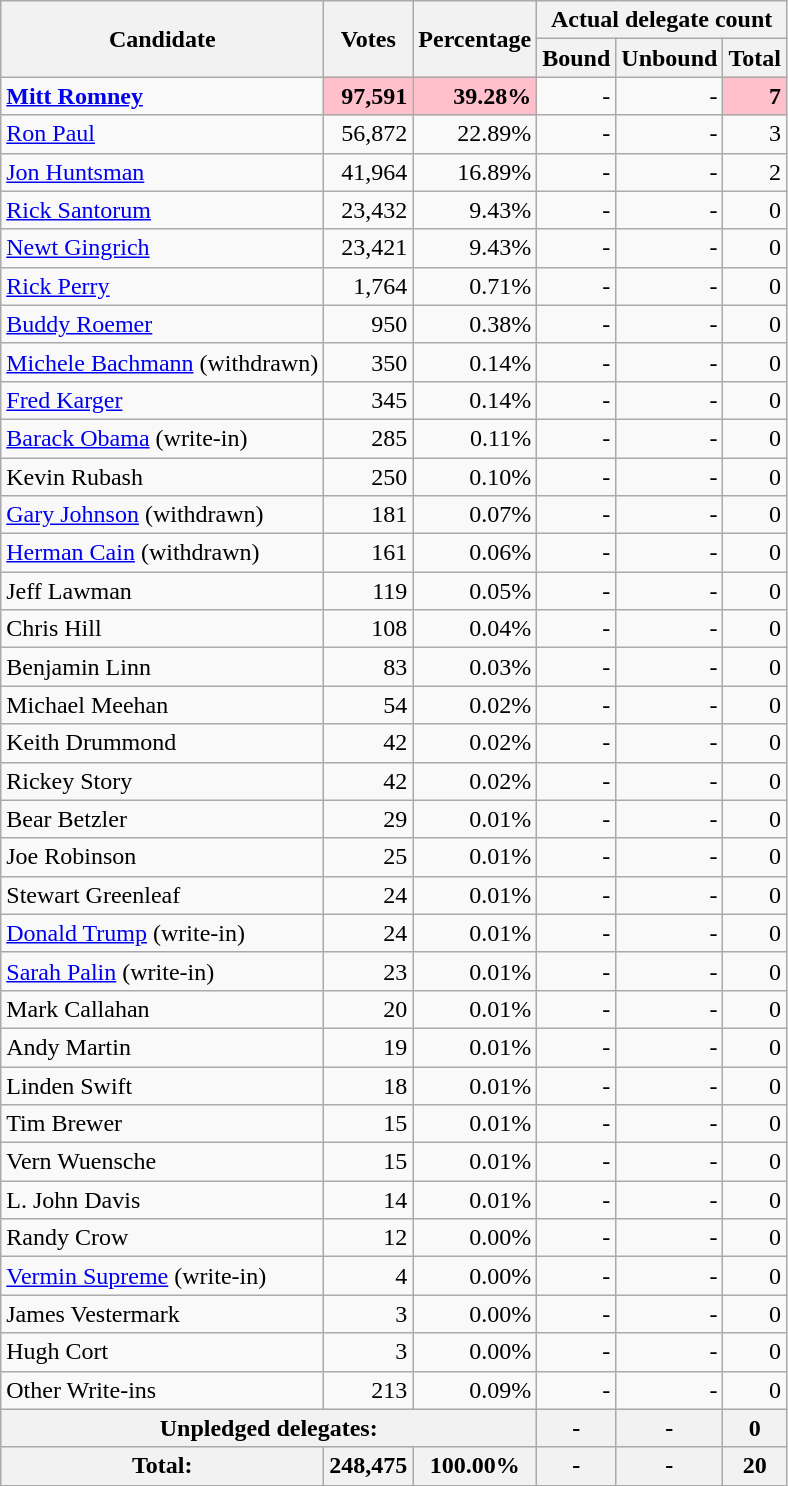<table class="wikitable" style="text-align:right;">
<tr>
<th rowspan="2">Candidate</th>
<th rowspan="2">Votes</th>
<th rowspan="2">Percentage </th>
<th colspan="3">Actual delegate count</th>
</tr>
<tr>
<th>Bound</th>
<th>Unbound</th>
<th>Total</th>
</tr>
<tr>
<td style="text-align:left;"> <strong><a href='#'>Mitt Romney</a></strong></td>
<td style="background:pink;"><strong>97,591</strong></td>
<td style="background:pink;"><strong>39.28%</strong></td>
<td>-</td>
<td>-</td>
<td style="background:pink;"><strong>7</strong></td>
</tr>
<tr>
<td style="text-align:left;"><a href='#'>Ron Paul</a></td>
<td>56,872</td>
<td>22.89%</td>
<td>-</td>
<td>-</td>
<td>3</td>
</tr>
<tr>
<td style="text-align:left;"><a href='#'>Jon Huntsman</a></td>
<td>41,964</td>
<td>16.89%</td>
<td>-</td>
<td>-</td>
<td>2</td>
</tr>
<tr>
<td style="text-align:left;"><a href='#'>Rick Santorum</a></td>
<td>23,432</td>
<td>9.43%</td>
<td>-</td>
<td>-</td>
<td>0</td>
</tr>
<tr>
<td style="text-align:left;"><a href='#'>Newt Gingrich</a></td>
<td>23,421</td>
<td>9.43%</td>
<td>-</td>
<td>-</td>
<td>0</td>
</tr>
<tr>
<td style="text-align:left;"><a href='#'>Rick Perry</a></td>
<td>1,764</td>
<td>0.71%</td>
<td>-</td>
<td>-</td>
<td>0</td>
</tr>
<tr>
<td style="text-align:left;"><a href='#'>Buddy Roemer</a></td>
<td>950</td>
<td>0.38%</td>
<td>-</td>
<td>-</td>
<td>0</td>
</tr>
<tr>
<td style="text-align:left;"><a href='#'>Michele Bachmann</a> (withdrawn)</td>
<td>350</td>
<td>0.14%</td>
<td>-</td>
<td>-</td>
<td>0</td>
</tr>
<tr>
<td style="text-align:left;"><a href='#'>Fred Karger</a></td>
<td>345</td>
<td>0.14%</td>
<td>-</td>
<td>-</td>
<td>0</td>
</tr>
<tr>
<td style="text-align:left;"><a href='#'>Barack Obama</a> (write-in)</td>
<td>285</td>
<td>0.11%</td>
<td>-</td>
<td>-</td>
<td>0</td>
</tr>
<tr>
<td style="text-align:left;">Kevin Rubash</td>
<td>250</td>
<td>0.10%</td>
<td>-</td>
<td>-</td>
<td>0</td>
</tr>
<tr>
<td style="text-align:left;"><a href='#'>Gary Johnson</a> (withdrawn)</td>
<td>181</td>
<td>0.07%</td>
<td>-</td>
<td>-</td>
<td>0</td>
</tr>
<tr>
<td style="text-align:left;"><a href='#'>Herman Cain</a> (withdrawn)</td>
<td>161</td>
<td>0.06%</td>
<td>-</td>
<td>-</td>
<td>0</td>
</tr>
<tr>
<td style="text-align:left;">Jeff Lawman</td>
<td>119</td>
<td>0.05%</td>
<td>-</td>
<td>-</td>
<td>0</td>
</tr>
<tr>
<td style="text-align:left;">Chris Hill</td>
<td>108</td>
<td>0.04%</td>
<td>-</td>
<td>-</td>
<td>0</td>
</tr>
<tr>
<td style="text-align:left;">Benjamin Linn</td>
<td>83</td>
<td>0.03%</td>
<td>-</td>
<td>-</td>
<td>0</td>
</tr>
<tr>
<td style="text-align:left;">Michael Meehan</td>
<td>54</td>
<td>0.02%</td>
<td>-</td>
<td>-</td>
<td>0</td>
</tr>
<tr>
<td style="text-align:left;">Keith Drummond</td>
<td>42</td>
<td>0.02%</td>
<td>-</td>
<td>-</td>
<td>0</td>
</tr>
<tr>
<td style="text-align:left;">Rickey Story</td>
<td>42</td>
<td>0.02%</td>
<td>-</td>
<td>-</td>
<td>0</td>
</tr>
<tr>
<td style="text-align:left;">Bear Betzler</td>
<td>29</td>
<td>0.01%</td>
<td>-</td>
<td>-</td>
<td>0</td>
</tr>
<tr>
<td style="text-align:left;">Joe Robinson</td>
<td>25</td>
<td>0.01%</td>
<td>-</td>
<td>-</td>
<td>0</td>
</tr>
<tr>
<td style="text-align:left;">Stewart Greenleaf</td>
<td>24</td>
<td>0.01%</td>
<td>-</td>
<td>-</td>
<td>0</td>
</tr>
<tr>
<td style="text-align:left;"><a href='#'>Donald Trump</a> (write-in)</td>
<td>24</td>
<td>0.01%</td>
<td>-</td>
<td>-</td>
<td>0</td>
</tr>
<tr>
<td style="text-align:left;"><a href='#'>Sarah Palin</a> (write-in)</td>
<td>23</td>
<td>0.01%</td>
<td>-</td>
<td>-</td>
<td>0</td>
</tr>
<tr>
<td style="text-align:left;">Mark Callahan</td>
<td>20</td>
<td>0.01%</td>
<td>-</td>
<td>-</td>
<td>0</td>
</tr>
<tr>
<td style="text-align:left;">Andy Martin</td>
<td>19</td>
<td>0.01%</td>
<td>-</td>
<td>-</td>
<td>0</td>
</tr>
<tr>
<td style="text-align:left;">Linden Swift</td>
<td>18</td>
<td>0.01%</td>
<td>-</td>
<td>-</td>
<td>0</td>
</tr>
<tr>
<td style="text-align:left;">Tim Brewer</td>
<td>15</td>
<td>0.01%</td>
<td>-</td>
<td>-</td>
<td>0</td>
</tr>
<tr>
<td style="text-align:left;">Vern Wuensche</td>
<td>15</td>
<td>0.01%</td>
<td>-</td>
<td>-</td>
<td>0</td>
</tr>
<tr>
<td style="text-align:left;">L. John Davis</td>
<td>14</td>
<td>0.01%</td>
<td>-</td>
<td>-</td>
<td>0</td>
</tr>
<tr>
<td style="text-align:left;">Randy Crow</td>
<td>12</td>
<td>0.00%</td>
<td>-</td>
<td>-</td>
<td>0</td>
</tr>
<tr>
<td style="text-align:left;"><a href='#'>Vermin Supreme</a> (write-in)</td>
<td>4</td>
<td>0.00%</td>
<td>-</td>
<td>-</td>
<td>0</td>
</tr>
<tr>
<td style="text-align:left;">James Vestermark</td>
<td>3</td>
<td>0.00%</td>
<td>-</td>
<td>-</td>
<td>0</td>
</tr>
<tr>
<td style="text-align:left;">Hugh Cort</td>
<td>3</td>
<td>0.00%</td>
<td>-</td>
<td>-</td>
<td>0</td>
</tr>
<tr>
<td style="text-align:left;">Other Write-ins</td>
<td>213</td>
<td>0.09%</td>
<td>-</td>
<td>-</td>
<td>0</td>
</tr>
<tr style="background:#eee;">
<th colspan="3">Unpledged delegates:</th>
<th>-</th>
<th>-</th>
<th>0</th>
</tr>
<tr style="background:#eee;">
<th>Total:</th>
<th>248,475</th>
<th>100.00%</th>
<th>-</th>
<th>-</th>
<th>20</th>
</tr>
</table>
